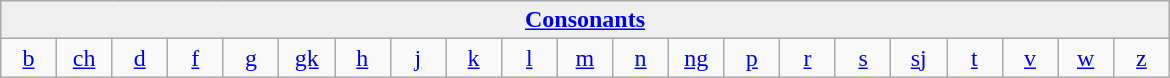<table class="wikitable" style="margin:1em auto; border-collapse:collapse;">
<tr>
<td bgcolor="#EFEFEF" align="center" colspan="21"><strong><a href='#'>Consonants</a></strong></td>
</tr>
<tr>
<td width=3% align="center"><a href='#'>b</a></td>
<td width=3% align="center"><a href='#'>ch</a></td>
<td width=3% align="center"><a href='#'>d</a></td>
<td width=3% align="center"><a href='#'>f</a></td>
<td width=3% align="center"><a href='#'>g</a></td>
<td width=3% align="center"><a href='#'>gk</a></td>
<td width=3% align="center"><a href='#'>h</a></td>
<td width=3% align="center"><a href='#'>j</a></td>
<td width=3% align="center"><a href='#'>k</a></td>
<td width=3% align="center"><a href='#'>l</a></td>
<td width=3% align="center"><a href='#'>m</a></td>
<td width=3% align="center"><a href='#'>n</a></td>
<td width=3% align="center"><a href='#'>ng</a></td>
<td width=3% align="center"><a href='#'>p</a></td>
<td width=3% align="center"><a href='#'>r</a></td>
<td width=3% align="center"><a href='#'>s</a></td>
<td width=3% align="center"><a href='#'>sj</a></td>
<td width=3% align="center"><a href='#'>t</a></td>
<td width=3% align="center"><a href='#'>v</a></td>
<td width=3% align="center"><a href='#'>w</a></td>
<td width=3% align="center"><a href='#'>z</a></td>
</tr>
</table>
